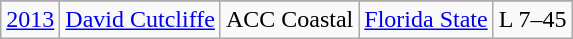<table class="wikitable">
<tr>
</tr>
<tr>
<td><a href='#'>2013</a></td>
<td><a href='#'>David Cutcliffe</a></td>
<td>ACC Coastal</td>
<td><a href='#'>Florida State</a></td>
<td>L 7–45</td>
</tr>
</table>
